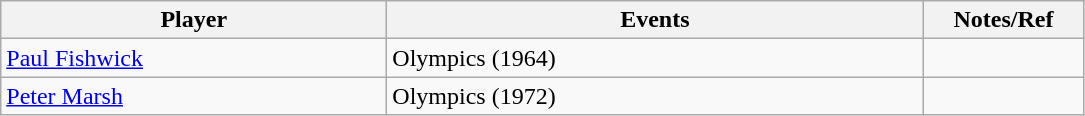<table class="wikitable">
<tr>
<th width=250>Player</th>
<th width=350>Events</th>
<th width=100>Notes/Ref</th>
</tr>
<tr>
<td> <a href='#'>Paul Fishwick</a></td>
<td>Olympics (1964)</td>
<td></td>
</tr>
<tr>
<td> <a href='#'>Peter Marsh</a></td>
<td>Olympics (1972)</td>
<td></td>
</tr>
</table>
